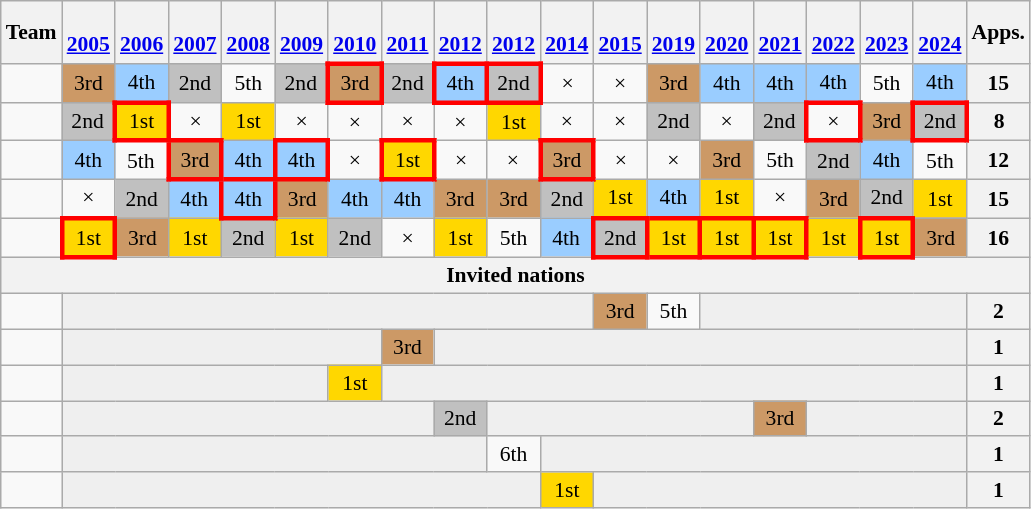<table class="wikitable" style="text-align:center; font-size:90%">
<tr>
<th>Team</th>
<th><br><a href='#'>2005</a></th>
<th><br><a href='#'>2006</a></th>
<th><br><a href='#'>2007</a></th>
<th><br><a href='#'>2008</a></th>
<th><br><a href='#'>2009</a></th>
<th><br><a href='#'>2010</a></th>
<th><br><a href='#'>2011</a></th>
<th><br><a href='#'>2012</a></th>
<th><br><a href='#'>2012</a></th>
<th><br><a href='#'>2014</a></th>
<th><br><a href='#'>2015</a></th>
<th><br><a href='#'>2019</a></th>
<th><br><a href='#'>2020</a></th>
<th><br><a href='#'>2021</a></th>
<th><br><a href='#'>2022</a></th>
<th><br><a href='#'>2023</a></th>
<th><br><a href='#'>2024</a></th>
<th>Apps.</th>
</tr>
<tr>
<td align=left></td>
<td bgcolor=#cc9966>3rd</td>
<td bgcolor=#9acdff>4th</td>
<td bgcolor=Silver>2nd</td>
<td>5th</td>
<td bgcolor=Silver>2nd</td>
<td style="border: 3px solid red" bgcolor=#cc9966>3rd</td>
<td bgcolor=Silver>2nd</td>
<td style="border: 3px solid red" bgcolor=#9acdff>4th</td>
<td style="border: 3px solid red" bgcolor=Silver>2nd</td>
<td>×</td>
<td>×</td>
<td bgcolor=#cc9966>3rd</td>
<td bgcolor=#9acdff>4th</td>
<td bgcolor=#9acdff>4th</td>
<td bgcolor=#9acdff>4th</td>
<td>5th</td>
<td bgcolor=#9acdff>4th</td>
<th>15</th>
</tr>
<tr>
<td align=left></td>
<td bgcolor=Silver>2nd</td>
<td style="border: 3px solid red" bgcolor=Gold>1st</td>
<td>×</td>
<td bgcolor=Gold>1st</td>
<td>×</td>
<td>×</td>
<td>×</td>
<td>×</td>
<td bgcolor=Gold>1st</td>
<td>×</td>
<td>×</td>
<td bgcolor=Silver>2nd</td>
<td>×</td>
<td bgcolor=Silver>2nd</td>
<td style="border: 3px solid red">×</td>
<td bgcolor=#cc9966>3rd</td>
<td style="border: 3px solid red" bgcolor=Silver>2nd</td>
<th>8</th>
</tr>
<tr>
<td align=left></td>
<td bgcolor=#9acdff>4th</td>
<td>5th</td>
<td style="border: 3px solid red" bgcolor=#cc9966>3rd</td>
<td bgcolor=#9acdff>4th</td>
<td style="border: 3px solid red" bgcolor=#9acdff>4th</td>
<td>×</td>
<td style="border: 3px solid red" bgcolor=Gold>1st</td>
<td>×</td>
<td>×</td>
<td style="border: 3px solid red" bgcolor=#cc9966>3rd</td>
<td>×</td>
<td>×</td>
<td bgcolor=#cc9966>3rd</td>
<td>5th</td>
<td bgcolor=Silver>2nd</td>
<td bgcolor=#9acdff>4th</td>
<td>5th</td>
<th>12</th>
</tr>
<tr>
<td align=left></td>
<td>×</td>
<td bgcolor=Silver>2nd</td>
<td bgcolor=#9acdff>4th</td>
<td style="border: 3px solid red" bgcolor=#9acdff>4th</td>
<td bgcolor=#cc9966>3rd</td>
<td bgcolor=#9acdff>4th</td>
<td bgcolor=#9acdff>4th</td>
<td bgcolor=#cc9966>3rd</td>
<td bgcolor=#cc9966>3rd</td>
<td bgcolor=Silver>2nd</td>
<td bgcolor=Gold>1st</td>
<td bgcolor=#9acdff>4th</td>
<td bgcolor=Gold>1st</td>
<td>×</td>
<td bgcolor=#cc9966>3rd</td>
<td bgcolor=Silver>2nd</td>
<td bgcolor=Gold>1st</td>
<th>15</th>
</tr>
<tr>
<td align=left></td>
<td style="border: 3px solid red" bgcolor=Gold>1st</td>
<td bgcolor=#cc9966>3rd</td>
<td bgcolor=Gold>1st</td>
<td bgcolor=Silver>2nd</td>
<td bgcolor=Gold>1st</td>
<td bgcolor=Silver>2nd</td>
<td>×</td>
<td bgcolor=Gold>1st</td>
<td>5th</td>
<td bgcolor=#9acdff>4th</td>
<td style="border: 3px solid red" bgcolor=Silver>2nd</td>
<td style="border: 3px solid red" bgcolor=Gold>1st</td>
<td style="border: 3px solid red" bgcolor=Gold>1st</td>
<td style="border: 3px solid red" bgcolor=Gold>1st</td>
<td bgcolor=Gold>1st</td>
<td style="border: 3px solid red" bgcolor=Gold>1st</td>
<td bgcolor=#cc9966>3rd</td>
<th>16</th>
</tr>
<tr>
<th colspan="19">Invited nations</th>
</tr>
<tr>
<td align=left></td>
<td colspan="10" bgcolor=#efefef></td>
<td bgcolor=#cc9966>3rd</td>
<td>5th</td>
<td colspan="5" bgcolor=#efefef></td>
<th>2</th>
</tr>
<tr>
<td align=left></td>
<td colspan="6" bgcolor=#efefef></td>
<td bgcolor=#cc9966>3rd</td>
<td colspan="10" bgcolor=#efefef></td>
<th>1</th>
</tr>
<tr>
<td align=left></td>
<td colspan="5" bgcolor=#efefef></td>
<td bgcolor=Gold>1st</td>
<td colspan="11" bgcolor=#efefef></td>
<th>1</th>
</tr>
<tr>
<td align=left></td>
<td colspan="7" bgcolor=#efefef></td>
<td bgcolor=Silver>2nd</td>
<td colspan="5" bgcolor=#efefef></td>
<td bgcolor=#cc9966>3rd</td>
<td colspan="3" bgcolor=#efefef></td>
<th>2</th>
</tr>
<tr>
<td align=left></td>
<td colspan="8" bgcolor=#efefef></td>
<td>6th</td>
<td colspan="8" bgcolor=#efefef></td>
<th>1</th>
</tr>
<tr>
<td align=left></td>
<td colspan="9" bgcolor=#efefef></td>
<td bgcolor=Gold>1st</td>
<td colspan="7" bgcolor=#efefef></td>
<th>1</th>
</tr>
</table>
